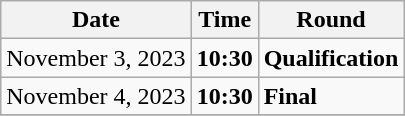<table class="wikitable">
<tr>
<th>Date</th>
<th>Time</th>
<th>Round</th>
</tr>
<tr>
<td>November 3, 2023</td>
<td><strong>10:30</strong></td>
<td><strong>Qualification</strong></td>
</tr>
<tr>
<td>November 4, 2023</td>
<td><strong>10:30</strong></td>
<td><strong>Final</strong></td>
</tr>
<tr>
</tr>
</table>
